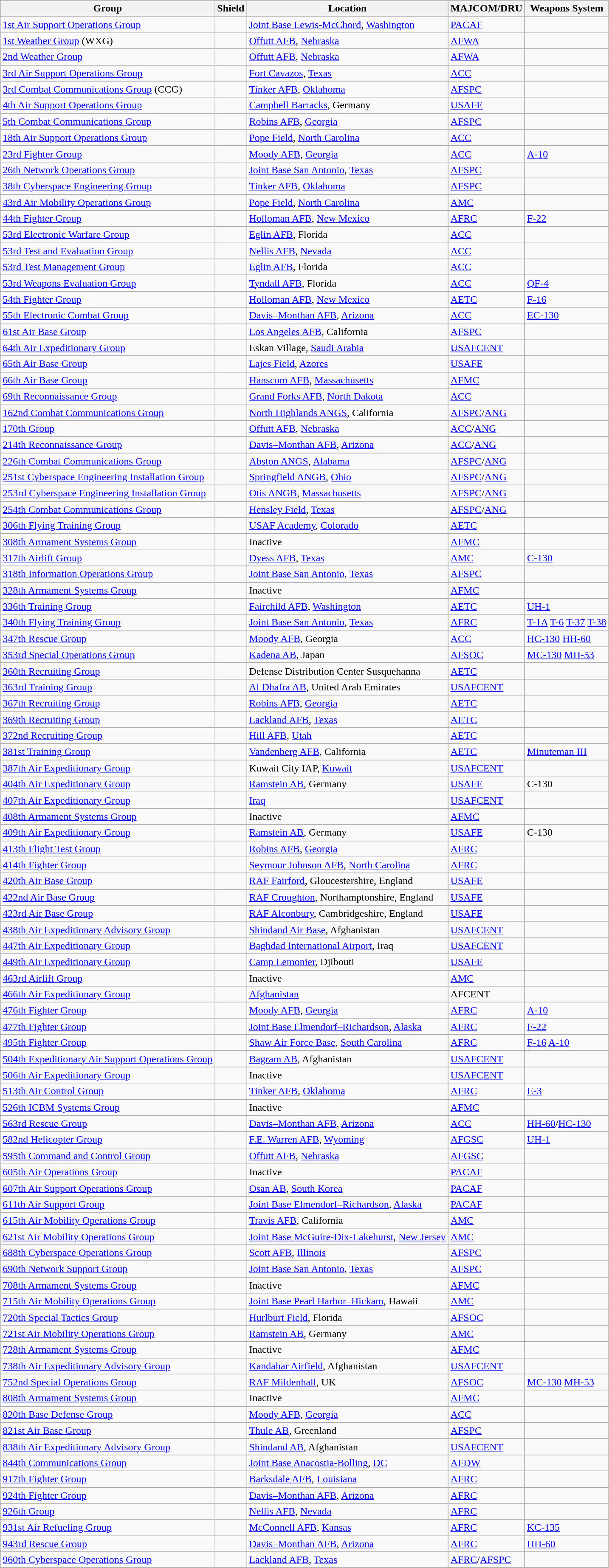<table class="wikitable sortable" border="1" style="border-collapse: collapse;">
<tr bgcolor=lightsteelblue>
<th>Group</th>
<th>Shield</th>
<th>Location</th>
<th>MAJCOM/DRU</th>
<th>Weapons System</th>
</tr>
<tr>
<td><a href='#'>1st Air Support Operations Group</a></td>
<td></td>
<td><a href='#'>Joint Base Lewis-McChord</a>, <a href='#'>Washington</a></td>
<td><a href='#'>PACAF</a></td>
<td></td>
</tr>
<tr>
<td><a href='#'>1st Weather Group</a> (WXG)</td>
<td></td>
<td><a href='#'>Offutt AFB</a>, <a href='#'>Nebraska</a></td>
<td><a href='#'>AFWA</a></td>
<td></td>
</tr>
<tr>
<td><a href='#'>2nd Weather Group</a></td>
<td></td>
<td><a href='#'>Offutt AFB</a>, <a href='#'>Nebraska</a></td>
<td><a href='#'>AFWA</a></td>
<td></td>
</tr>
<tr>
<td><a href='#'>3rd Air Support Operations Group</a></td>
<td></td>
<td><a href='#'>Fort Cavazos</a>, <a href='#'>Texas</a></td>
<td><a href='#'>ACC</a></td>
<td></td>
</tr>
<tr>
<td><a href='#'>3rd Combat Communications Group</a> (CCG)</td>
<td></td>
<td><a href='#'>Tinker AFB</a>, <a href='#'>Oklahoma</a></td>
<td><a href='#'>AFSPC</a></td>
<td></td>
</tr>
<tr>
<td><a href='#'>4th Air Support Operations Group</a></td>
<td></td>
<td><a href='#'>Campbell Barracks</a>, Germany</td>
<td><a href='#'>USAFE</a></td>
<td></td>
</tr>
<tr>
<td><a href='#'>5th Combat Communications Group</a></td>
<td></td>
<td><a href='#'>Robins AFB</a>, <a href='#'>Georgia</a></td>
<td><a href='#'>AFSPC</a></td>
<td></td>
</tr>
<tr>
<td><a href='#'>18th Air Support Operations Group</a></td>
<td></td>
<td><a href='#'>Pope Field</a>, <a href='#'>North Carolina</a></td>
<td><a href='#'>ACC</a></td>
<td></td>
</tr>
<tr>
<td><a href='#'>23rd Fighter Group</a></td>
<td></td>
<td><a href='#'>Moody AFB</a>, <a href='#'>Georgia</a></td>
<td><a href='#'>ACC</a></td>
<td><a href='#'>A-10</a></td>
</tr>
<tr>
<td><a href='#'>26th Network Operations Group</a></td>
<td></td>
<td><a href='#'>Joint Base San Antonio</a>, <a href='#'>Texas</a></td>
<td><a href='#'>AFSPC</a></td>
<td></td>
</tr>
<tr>
<td><a href='#'>38th Cyberspace Engineering Group</a></td>
<td></td>
<td><a href='#'>Tinker AFB</a>, <a href='#'>Oklahoma</a></td>
<td><a href='#'>AFSPC</a></td>
<td></td>
</tr>
<tr>
<td><a href='#'>43rd Air Mobility Operations Group</a></td>
<td></td>
<td><a href='#'>Pope Field</a>, <a href='#'>North Carolina</a></td>
<td><a href='#'>AMC</a></td>
<td></td>
</tr>
<tr>
<td><a href='#'>44th Fighter Group</a></td>
<td></td>
<td><a href='#'>Holloman AFB</a>, <a href='#'>New Mexico</a></td>
<td><a href='#'>AFRC</a></td>
<td><a href='#'>F-22</a></td>
</tr>
<tr>
<td><a href='#'>53rd Electronic Warfare Group</a></td>
<td></td>
<td><a href='#'>Eglin AFB</a>, Florida</td>
<td><a href='#'>ACC</a></td>
<td></td>
</tr>
<tr>
<td><a href='#'>53rd Test and Evaluation Group</a></td>
<td></td>
<td><a href='#'>Nellis AFB</a>, <a href='#'>Nevada</a></td>
<td><a href='#'>ACC</a></td>
<td></td>
</tr>
<tr>
<td><a href='#'>53rd Test Management Group</a></td>
<td></td>
<td><a href='#'>Eglin AFB</a>, Florida</td>
<td><a href='#'>ACC</a></td>
<td></td>
</tr>
<tr>
<td><a href='#'>53rd Weapons Evaluation Group</a></td>
<td></td>
<td><a href='#'>Tyndall AFB</a>, Florida</td>
<td><a href='#'>ACC</a></td>
<td><a href='#'>QF-4</a></td>
</tr>
<tr>
<td><a href='#'>54th Fighter Group</a></td>
<td></td>
<td><a href='#'>Holloman AFB</a>, <a href='#'>New Mexico</a></td>
<td><a href='#'>AETC</a></td>
<td><a href='#'>F-16</a></td>
</tr>
<tr>
<td><a href='#'>55th Electronic Combat Group</a></td>
<td></td>
<td><a href='#'>Davis–Monthan AFB</a>, <a href='#'>Arizona</a></td>
<td><a href='#'>ACC</a></td>
<td><a href='#'>EC-130</a></td>
</tr>
<tr>
<td><a href='#'>61st Air Base Group</a></td>
<td></td>
<td><a href='#'>Los Angeles AFB</a>, California</td>
<td><a href='#'>AFSPC</a></td>
<td></td>
</tr>
<tr>
<td><a href='#'>64th Air Expeditionary Group</a></td>
<td></td>
<td>Eskan Village, <a href='#'>Saudi Arabia</a></td>
<td><a href='#'>USAFCENT</a></td>
<td></td>
</tr>
<tr>
<td><a href='#'>65th Air Base Group</a></td>
<td></td>
<td><a href='#'>Lajes Field</a>, <a href='#'>Azores</a></td>
<td><a href='#'>USAFE</a></td>
<td></td>
</tr>
<tr>
<td><a href='#'>66th Air Base Group</a></td>
<td></td>
<td><a href='#'>Hanscom AFB</a>, <a href='#'>Massachusetts</a></td>
<td><a href='#'>AFMC</a></td>
<td></td>
</tr>
<tr>
<td><a href='#'>69th Reconnaissance Group</a></td>
<td></td>
<td><a href='#'>Grand Forks AFB</a>, <a href='#'>North Dakota</a></td>
<td><a href='#'>ACC</a></td>
<td></td>
</tr>
<tr>
<td><a href='#'>162nd Combat Communications Group</a></td>
<td></td>
<td><a href='#'>North Highlands ANGS</a>, California</td>
<td><a href='#'>AFSPC</a>/<a href='#'>ANG</a></td>
<td></td>
</tr>
<tr>
<td><a href='#'>170th Group</a></td>
<td></td>
<td><a href='#'>Offutt AFB</a>, <a href='#'>Nebraska</a></td>
<td><a href='#'>ACC</a>/<a href='#'>ANG</a></td>
<td></td>
</tr>
<tr>
<td><a href='#'>214th Reconnaissance Group</a></td>
<td></td>
<td><a href='#'>Davis–Monthan AFB</a>, <a href='#'>Arizona</a></td>
<td><a href='#'>ACC</a>/<a href='#'>ANG</a></td>
<td></td>
</tr>
<tr>
<td><a href='#'>226th Combat Communications Group</a></td>
<td></td>
<td><a href='#'>Abston ANGS</a>, <a href='#'>Alabama</a></td>
<td><a href='#'>AFSPC</a>/<a href='#'>ANG</a></td>
<td></td>
</tr>
<tr>
<td><a href='#'>251st Cyberspace Engineering Installation Group</a></td>
<td></td>
<td><a href='#'>Springfield ANGB</a>, <a href='#'>Ohio</a></td>
<td><a href='#'>AFSPC</a>/<a href='#'>ANG</a></td>
<td></td>
</tr>
<tr>
<td><a href='#'>253rd Cyberspace Engineering Installation Group</a></td>
<td></td>
<td><a href='#'>Otis ANGB</a>, <a href='#'>Massachusetts</a></td>
<td><a href='#'>AFSPC</a>/<a href='#'>ANG</a></td>
<td></td>
</tr>
<tr>
<td><a href='#'>254th Combat Communications Group</a></td>
<td></td>
<td><a href='#'>Hensley Field</a>, <a href='#'>Texas</a></td>
<td><a href='#'>AFSPC</a>/<a href='#'>ANG</a></td>
<td></td>
</tr>
<tr>
<td><a href='#'>306th Flying Training Group</a></td>
<td></td>
<td><a href='#'>USAF Academy</a>, <a href='#'>Colorado</a></td>
<td><a href='#'>AETC</a></td>
<td></td>
</tr>
<tr>
<td><a href='#'>308th Armament Systems Group</a></td>
<td></td>
<td>Inactive</td>
<td><a href='#'>AFMC</a></td>
<td></td>
</tr>
<tr>
<td><a href='#'>317th Airlift Group</a></td>
<td></td>
<td><a href='#'>Dyess AFB</a>, <a href='#'>Texas</a></td>
<td><a href='#'>AMC</a></td>
<td><a href='#'>C-130</a></td>
</tr>
<tr>
<td><a href='#'>318th Information Operations Group</a></td>
<td></td>
<td><a href='#'>Joint Base San Antonio</a>, <a href='#'>Texas</a></td>
<td><a href='#'>AFSPC</a></td>
<td></td>
</tr>
<tr>
<td><a href='#'>328th Armament Systems Group</a></td>
<td></td>
<td>Inactive</td>
<td><a href='#'>AFMC</a></td>
<td></td>
</tr>
<tr>
<td><a href='#'>336th Training Group</a></td>
<td></td>
<td><a href='#'>Fairchild AFB</a>, <a href='#'>Washington</a></td>
<td><a href='#'>AETC</a></td>
<td><a href='#'>UH-1</a></td>
</tr>
<tr>
<td><a href='#'>340th Flying Training Group</a></td>
<td></td>
<td><a href='#'>Joint Base San Antonio</a>, <a href='#'>Texas</a></td>
<td><a href='#'>AFRC</a></td>
<td><a href='#'>T-1A</a> <a href='#'>T-6</a> <a href='#'>T-37</a> <a href='#'>T-38</a></td>
</tr>
<tr>
<td><a href='#'>347th Rescue Group</a></td>
<td></td>
<td><a href='#'>Moody AFB</a>, Georgia</td>
<td><a href='#'>ACC</a></td>
<td><a href='#'>HC-130</a> <a href='#'>HH-60</a></td>
</tr>
<tr>
<td><a href='#'>353rd Special Operations Group</a></td>
<td></td>
<td><a href='#'>Kadena AB</a>, Japan</td>
<td><a href='#'>AFSOC</a></td>
<td><a href='#'>MC-130</a> <a href='#'>MH-53</a></td>
</tr>
<tr>
<td><a href='#'>360th Recruiting Group</a></td>
<td></td>
<td>Defense Distribution Center Susquehanna</td>
<td><a href='#'>AETC</a></td>
<td></td>
</tr>
<tr>
<td><a href='#'>363rd Training Group</a></td>
<td></td>
<td><a href='#'>Al Dhafra AB</a>, United Arab Emirates</td>
<td><a href='#'>USAFCENT</a></td>
<td></td>
</tr>
<tr>
<td><a href='#'>367th Recruiting Group</a></td>
<td></td>
<td><a href='#'>Robins AFB</a>, <a href='#'>Georgia</a></td>
<td><a href='#'>AETC</a></td>
<td></td>
</tr>
<tr>
<td><a href='#'>369th Recruiting Group</a></td>
<td></td>
<td><a href='#'>Lackland AFB</a>, <a href='#'>Texas</a></td>
<td><a href='#'>AETC</a></td>
<td></td>
</tr>
<tr>
<td><a href='#'>372nd Recruiting Group</a></td>
<td></td>
<td><a href='#'>Hill AFB</a>, <a href='#'>Utah</a></td>
<td><a href='#'>AETC</a></td>
<td></td>
</tr>
<tr>
<td><a href='#'>381st Training Group</a></td>
<td></td>
<td><a href='#'>Vandenberg AFB</a>, California</td>
<td><a href='#'>AETC</a></td>
<td><a href='#'>Minuteman III</a></td>
</tr>
<tr>
<td><a href='#'>387th Air Expeditionary Group</a></td>
<td></td>
<td>Kuwait City IAP, <a href='#'>Kuwait</a></td>
<td><a href='#'>USAFCENT</a></td>
<td></td>
</tr>
<tr>
<td><a href='#'>404th Air Expeditionary Group</a></td>
<td></td>
<td><a href='#'>Ramstein AB</a>, Germany</td>
<td><a href='#'>USAFE</a></td>
<td>C-130</td>
</tr>
<tr>
<td><a href='#'>407th Air Expeditionary Group</a></td>
<td></td>
<td><a href='#'>Iraq</a></td>
<td><a href='#'>USAFCENT</a></td>
<td></td>
</tr>
<tr>
<td><a href='#'>408th Armament Systems Group</a></td>
<td></td>
<td>Inactive</td>
<td><a href='#'>AFMC</a></td>
<td></td>
</tr>
<tr>
<td><a href='#'>409th Air Expeditionary Group</a></td>
<td></td>
<td><a href='#'>Ramstein AB</a>, Germany</td>
<td><a href='#'>USAFE</a></td>
<td>C-130</td>
</tr>
<tr>
<td><a href='#'>413th Flight Test Group</a></td>
<td></td>
<td><a href='#'>Robins AFB</a>, <a href='#'>Georgia</a></td>
<td><a href='#'>AFRC</a></td>
<td></td>
</tr>
<tr>
<td><a href='#'>414th Fighter Group</a></td>
<td></td>
<td><a href='#'>Seymour Johnson AFB</a>, <a href='#'>North Carolina</a></td>
<td><a href='#'>AFRC</a></td>
<td></td>
</tr>
<tr>
<td><a href='#'>420th Air Base Group</a></td>
<td></td>
<td><a href='#'>RAF Fairford</a>, Gloucestershire, England</td>
<td><a href='#'>USAFE</a></td>
<td></td>
</tr>
<tr>
<td><a href='#'>422nd Air Base Group</a></td>
<td></td>
<td><a href='#'>RAF Croughton</a>, Northamptonshire, England</td>
<td><a href='#'>USAFE</a></td>
<td></td>
</tr>
<tr>
<td><a href='#'>423rd Air Base Group</a></td>
<td></td>
<td><a href='#'>RAF Alconbury</a>, Cambridgeshire, England</td>
<td><a href='#'>USAFE</a></td>
<td></td>
</tr>
<tr>
<td><a href='#'>438th Air Expeditionary Advisory Group</a></td>
<td></td>
<td><a href='#'>Shindand Air Base</a>, Afghanistan</td>
<td><a href='#'>USAFCENT</a></td>
<td></td>
</tr>
<tr>
<td><a href='#'>447th Air Expeditionary Group</a></td>
<td></td>
<td><a href='#'>Baghdad International Airport</a>, Iraq</td>
<td><a href='#'>USAFCENT</a></td>
<td></td>
</tr>
<tr>
<td><a href='#'>449th Air Expeditionary Group</a></td>
<td></td>
<td><a href='#'>Camp Lemonier</a>, Djibouti</td>
<td><a href='#'>USAFE</a></td>
<td></td>
</tr>
<tr>
<td><a href='#'>463rd Airlift Group</a></td>
<td></td>
<td>Inactive</td>
<td><a href='#'>AMC</a></td>
<td></td>
</tr>
<tr>
<td><a href='#'>466th Air Expeditionary Group</a></td>
<td></td>
<td><a href='#'>Afghanistan</a></td>
<td>AFCENT</td>
<td></td>
</tr>
<tr>
<td><a href='#'>476th Fighter Group</a></td>
<td></td>
<td><a href='#'>Moody AFB</a>, <a href='#'>Georgia</a></td>
<td><a href='#'>AFRC</a></td>
<td><a href='#'>A-10</a></td>
</tr>
<tr>
<td><a href='#'>477th Fighter Group</a></td>
<td></td>
<td><a href='#'>Joint Base Elmendorf–Richardson</a>, <a href='#'>Alaska</a></td>
<td><a href='#'>AFRC</a></td>
<td><a href='#'>F-22</a></td>
</tr>
<tr>
<td><a href='#'>495th Fighter Group</a></td>
<td></td>
<td><a href='#'>Shaw Air Force Base</a>, <a href='#'>South Carolina</a></td>
<td><a href='#'>AFRC</a></td>
<td><a href='#'>F-16</a> <a href='#'>A-10</a></td>
</tr>
<tr>
<td><a href='#'>504th Expeditionary Air Support Operations Group</a></td>
<td></td>
<td><a href='#'>Bagram AB</a>, Afghanistan</td>
<td><a href='#'>USAFCENT</a></td>
<td></td>
</tr>
<tr>
<td><a href='#'>506th Air Expeditionary Group</a></td>
<td></td>
<td>Inactive</td>
<td><a href='#'>USAFCENT</a></td>
<td></td>
</tr>
<tr>
<td><a href='#'>513th Air Control Group</a></td>
<td></td>
<td><a href='#'>Tinker AFB</a>, <a href='#'>Oklahoma</a></td>
<td><a href='#'>AFRC</a></td>
<td><a href='#'>E-3</a></td>
</tr>
<tr>
<td><a href='#'>526th ICBM Systems Group</a></td>
<td></td>
<td>Inactive</td>
<td><a href='#'>AFMC</a></td>
<td></td>
</tr>
<tr>
<td><a href='#'>563rd Rescue Group</a></td>
<td></td>
<td><a href='#'>Davis–Monthan AFB</a>, <a href='#'>Arizona</a></td>
<td><a href='#'>ACC</a></td>
<td><a href='#'>HH-60</a>/<a href='#'>HC-130</a></td>
</tr>
<tr>
<td><a href='#'>582nd Helicopter Group</a></td>
<td></td>
<td><a href='#'>F.E. Warren AFB</a>, <a href='#'>Wyoming</a></td>
<td><a href='#'>AFGSC</a></td>
<td><a href='#'>UH-1</a></td>
</tr>
<tr>
<td><a href='#'>595th Command and Control Group</a></td>
<td></td>
<td><a href='#'>Offutt AFB</a>, <a href='#'>Nebraska</a></td>
<td><a href='#'>AFGSC</a></td>
<td></td>
</tr>
<tr>
<td><a href='#'>605th Air Operations Group</a></td>
<td></td>
<td>Inactive</td>
<td><a href='#'>PACAF</a></td>
<td></td>
</tr>
<tr>
<td><a href='#'>607th Air Support Operations Group</a></td>
<td></td>
<td><a href='#'>Osan AB</a>, <a href='#'>South Korea</a></td>
<td><a href='#'>PACAF</a></td>
<td></td>
</tr>
<tr>
<td><a href='#'>611th Air Support Group</a></td>
<td></td>
<td><a href='#'>Joint Base Elmendorf–Richardson</a>, <a href='#'>Alaska</a></td>
<td><a href='#'>PACAF</a></td>
<td></td>
</tr>
<tr>
<td><a href='#'>615th Air Mobility Operations Group</a></td>
<td></td>
<td><a href='#'>Travis AFB</a>, California</td>
<td><a href='#'>AMC</a></td>
<td></td>
</tr>
<tr>
<td><a href='#'>621st Air Mobility Operations Group</a></td>
<td></td>
<td><a href='#'>Joint Base McGuire-Dix-Lakehurst</a>, <a href='#'>New Jersey</a></td>
<td><a href='#'>AMC</a></td>
<td></td>
</tr>
<tr>
<td><a href='#'>688th Cyberspace Operations Group</a></td>
<td></td>
<td><a href='#'>Scott AFB</a>, <a href='#'>Illinois</a></td>
<td><a href='#'>AFSPC</a></td>
<td></td>
</tr>
<tr>
<td><a href='#'>690th Network Support Group</a></td>
<td></td>
<td><a href='#'>Joint Base San Antonio</a>, <a href='#'>Texas</a></td>
<td><a href='#'>AFSPC</a></td>
<td></td>
</tr>
<tr>
<td><a href='#'>708th Armament Systems Group</a></td>
<td></td>
<td>Inactive</td>
<td><a href='#'>AFMC</a></td>
<td></td>
</tr>
<tr>
<td><a href='#'>715th Air Mobility Operations Group</a></td>
<td></td>
<td><a href='#'>Joint Base Pearl Harbor–Hickam</a>, Hawaii</td>
<td><a href='#'>AMC</a></td>
<td></td>
</tr>
<tr>
<td><a href='#'>720th Special Tactics Group</a></td>
<td></td>
<td><a href='#'>Hurlburt Field</a>, Florida</td>
<td><a href='#'>AFSOC</a></td>
<td></td>
</tr>
<tr>
<td><a href='#'>721st Air Mobility Operations Group</a></td>
<td></td>
<td><a href='#'>Ramstein AB</a>, Germany</td>
<td><a href='#'>AMC</a></td>
<td></td>
</tr>
<tr>
<td><a href='#'>728th Armament Systems Group</a></td>
<td></td>
<td>Inactive</td>
<td><a href='#'>AFMC</a></td>
<td></td>
</tr>
<tr>
<td><a href='#'>738th Air Expeditionary Advisory Group</a></td>
<td></td>
<td><a href='#'>Kandahar Airfield</a>, Afghanistan</td>
<td><a href='#'>USAFCENT</a></td>
<td></td>
</tr>
<tr>
<td><a href='#'>752nd Special Operations Group</a></td>
<td></td>
<td><a href='#'>RAF Mildenhall</a>, UK</td>
<td><a href='#'>AFSOC</a></td>
<td><a href='#'>MC-130</a> <a href='#'>MH-53</a></td>
</tr>
<tr>
<td><a href='#'>808th Armament Systems Group</a></td>
<td></td>
<td>Inactive</td>
<td><a href='#'>AFMC</a></td>
<td></td>
</tr>
<tr>
<td><a href='#'>820th Base Defense Group</a></td>
<td></td>
<td><a href='#'>Moody AFB</a>, <a href='#'>Georgia</a></td>
<td><a href='#'>ACC</a></td>
<td></td>
</tr>
<tr>
<td><a href='#'>821st Air Base Group</a> </td>
<td></td>
<td><a href='#'>Thule AB</a>, Greenland</td>
<td><a href='#'>AFSPC</a></td>
<td></td>
</tr>
<tr>
<td><a href='#'>838th Air Expeditionary Advisory Group</a></td>
<td></td>
<td><a href='#'>Shindand AB</a>, Afghanistan</td>
<td><a href='#'>USAFCENT</a></td>
<td></td>
</tr>
<tr>
<td><a href='#'>844th Communications Group</a></td>
<td></td>
<td><a href='#'>Joint Base Anacostia-Bolling</a>, <a href='#'>DC</a></td>
<td><a href='#'>AFDW</a></td>
<td></td>
</tr>
<tr>
<td><a href='#'>917th Fighter Group</a></td>
<td></td>
<td><a href='#'>Barksdale AFB</a>, <a href='#'>Louisiana</a></td>
<td><a href='#'>AFRC</a></td>
<td></td>
</tr>
<tr>
<td><a href='#'>924th Fighter Group</a></td>
<td></td>
<td><a href='#'>Davis–Monthan AFB</a>, <a href='#'>Arizona</a></td>
<td><a href='#'>AFRC</a></td>
<td></td>
</tr>
<tr>
<td><a href='#'>926th Group</a></td>
<td></td>
<td><a href='#'>Nellis AFB</a>, <a href='#'>Nevada</a></td>
<td><a href='#'>AFRC</a></td>
<td></td>
</tr>
<tr>
<td><a href='#'>931st Air Refueling Group</a></td>
<td></td>
<td><a href='#'>McConnell AFB</a>, <a href='#'>Kansas</a></td>
<td><a href='#'>AFRC</a></td>
<td><a href='#'>KC-135</a></td>
</tr>
<tr>
<td><a href='#'>943rd Rescue Group</a></td>
<td></td>
<td><a href='#'>Davis–Monthan AFB</a>, <a href='#'>Arizona</a></td>
<td><a href='#'>AFRC</a></td>
<td><a href='#'>HH-60</a></td>
</tr>
<tr>
<td><a href='#'>960th Cyberspace Operations Group</a></td>
<td></td>
<td><a href='#'>Lackland AFB</a>, <a href='#'>Texas</a></td>
<td><a href='#'>AFRC</a>/<a href='#'>AFSPC</a></td>
<td></td>
</tr>
<tr>
</tr>
</table>
